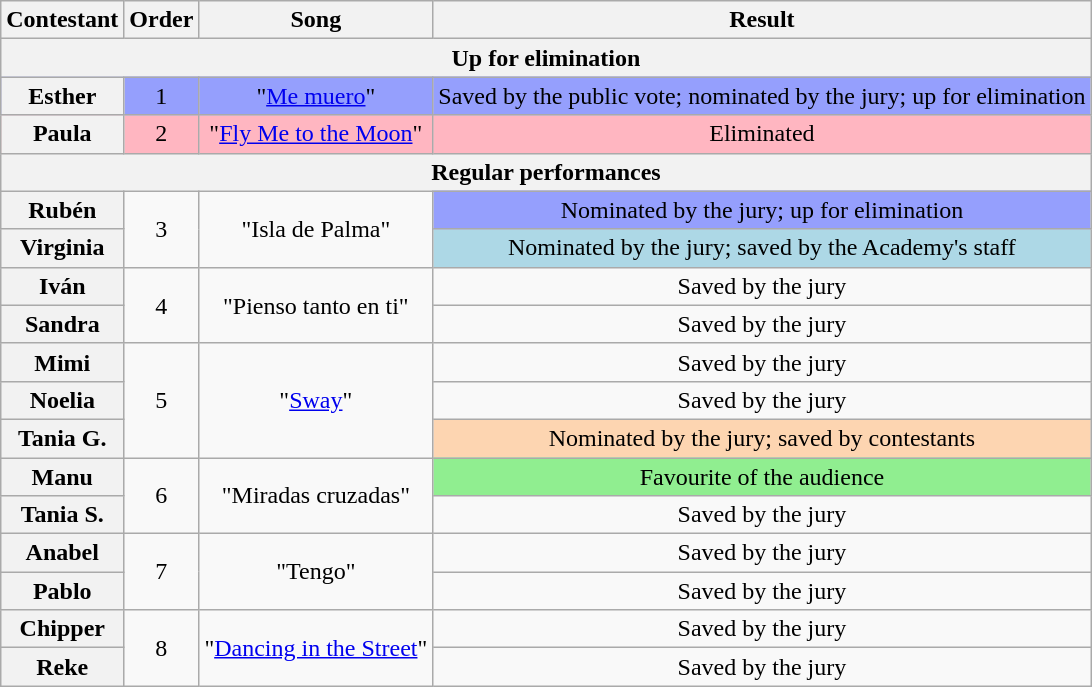<table class="wikitable plainrowheaders" style="text-align:center;">
<tr>
<th scope="col">Contestant</th>
<th scope="col">Order</th>
<th scope="col">Song</th>
<th scope="col">Result</th>
</tr>
<tr>
<th colspan="4">Up for elimination</th>
</tr>
<tr style="background:#959ffd;">
<th scope="row">Esther</th>
<td>1</td>
<td>"<a href='#'>Me muero</a>"</td>
<td>Saved by the public vote; nominated by the jury; up for elimination</td>
</tr>
<tr style="background:lightpink;">
<th scope="row">Paula</th>
<td>2</td>
<td>"<a href='#'>Fly Me to the Moon</a>"</td>
<td>Eliminated</td>
</tr>
<tr>
<th colspan="4">Regular performances</th>
</tr>
<tr>
<th scope="row">Rubén</th>
<td rowspan="2">3</td>
<td rowspan="2">"Isla de Palma"</td>
<td style="background:#959ffd;">Nominated by the jury; up for elimination</td>
</tr>
<tr>
<th scope="row">Virginia</th>
<td style="background:lightblue;">Nominated by the jury; saved by the Academy's staff</td>
</tr>
<tr>
<th scope="row">Iván</th>
<td rowspan="2">4</td>
<td rowspan="2">"Pienso tanto en ti"</td>
<td>Saved by the jury</td>
</tr>
<tr>
<th scope="row">Sandra</th>
<td>Saved by the jury</td>
</tr>
<tr>
<th scope="row">Mimi</th>
<td rowspan="3">5</td>
<td rowspan="3">"<a href='#'>Sway</a>"</td>
<td>Saved by the jury</td>
</tr>
<tr>
<th scope="row">Noelia</th>
<td>Saved by the jury</td>
</tr>
<tr>
<th scope="row">Tania G.</th>
<td style="background:#fdd5b1;">Nominated by the jury; saved by contestants</td>
</tr>
<tr>
<th scope="row">Manu</th>
<td rowspan="2">6</td>
<td rowspan="2">"Miradas cruzadas"</td>
<td style="background:lightgreen;">Favourite of the audience</td>
</tr>
<tr>
<th scope="row">Tania S.</th>
<td>Saved by the jury</td>
</tr>
<tr>
<th scope="row">Anabel</th>
<td rowspan="2">7</td>
<td rowspan="2">"Tengo"</td>
<td>Saved by the jury</td>
</tr>
<tr>
<th scope="row">Pablo</th>
<td>Saved by the jury</td>
</tr>
<tr>
<th scope="row">Chipper</th>
<td rowspan="2">8</td>
<td rowspan="2">"<a href='#'>Dancing in the Street</a>"</td>
<td>Saved by the jury</td>
</tr>
<tr>
<th scope="row">Reke</th>
<td>Saved by the jury</td>
</tr>
</table>
